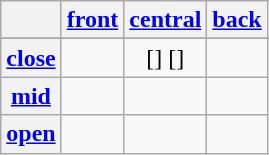<table class="wikitable" style="text-align: center">
<tr>
<th> </th>
<th><a href='#'>front</a></th>
<th><a href='#'>central</a></th>
<th><a href='#'>back</a></th>
</tr>
<tr>
</tr>
<tr>
<th><a href='#'>close</a></th>
<td> </td>
<td>[] []</td>
<td> </td>
</tr>
<tr>
<th><a href='#'>mid</a></th>
<td> </td>
<td> </td>
<td> </td>
</tr>
<tr>
<th><a href='#'>open</a></th>
<td> </td>
<td> </td>
<td> </td>
</tr>
</table>
